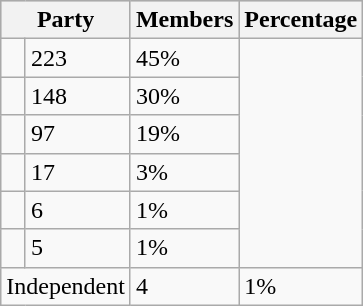<table class="wikitable">
<tr bgcolor="#cccccc" align="center" valign="bottom">
<th colspan=2>Party</th>
<th>Members</th>
<th>Percentage</th>
</tr>
<tr>
<td></td>
<td>223</td>
<td>45%</td>
</tr>
<tr>
<td></td>
<td>148</td>
<td>30%</td>
</tr>
<tr>
<td></td>
<td>97</td>
<td>19%</td>
</tr>
<tr>
<td></td>
<td>17</td>
<td>3%</td>
</tr>
<tr>
<td></td>
<td>6</td>
<td>1%</td>
</tr>
<tr>
<td></td>
<td>5</td>
<td>1%</td>
</tr>
<tr>
<td colspan=2>Independent</td>
<td>4</td>
<td>1%</td>
</tr>
</table>
